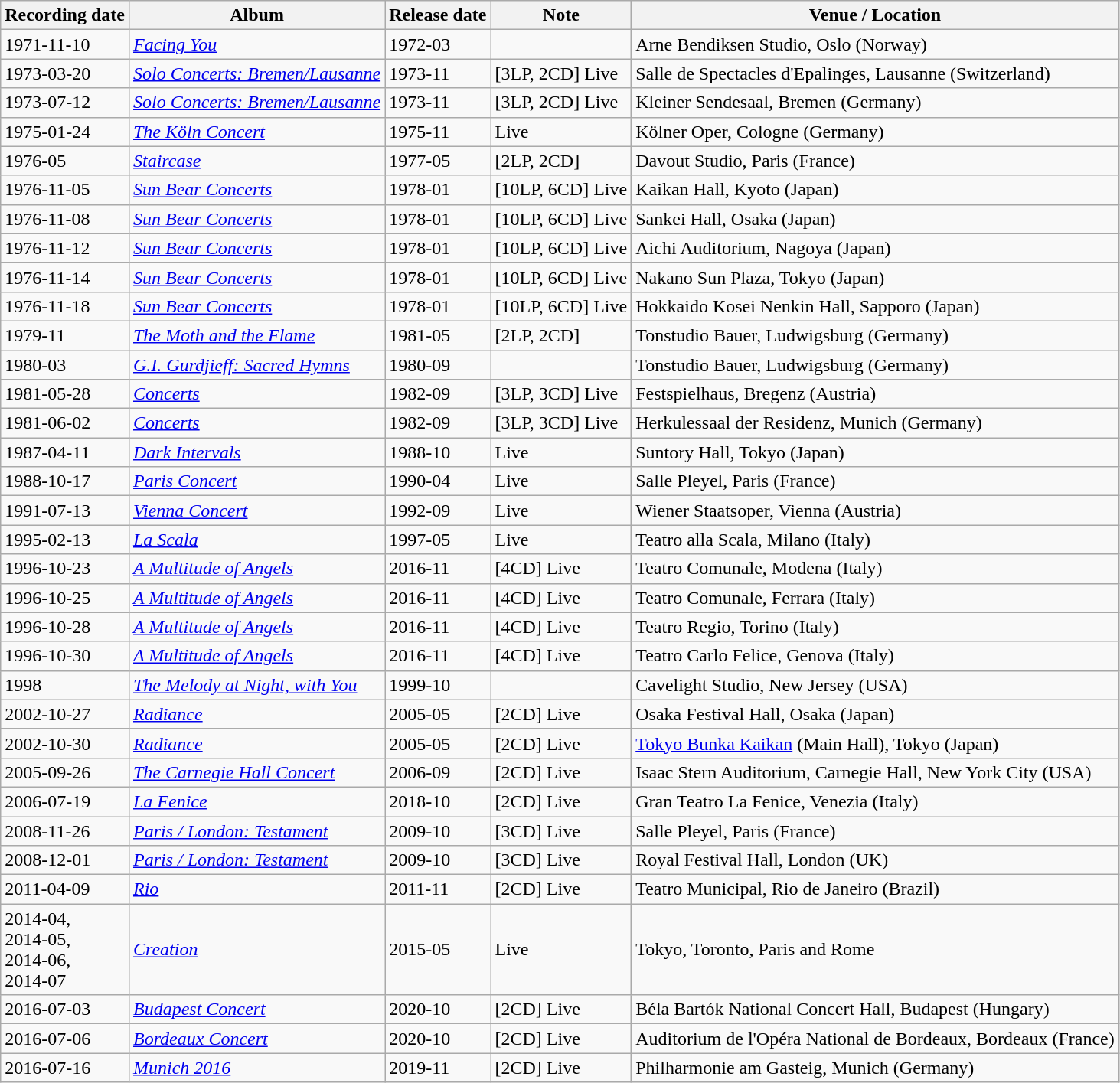<table class="wikitable sortable">
<tr>
<th>Recording date</th>
<th>Album</th>
<th>Release date</th>
<th>Note</th>
<th>Venue / Location</th>
</tr>
<tr>
<td>1971-11-10</td>
<td><em><a href='#'>Facing You</a></em></td>
<td>1972-03</td>
<td></td>
<td>Arne Bendiksen Studio, Oslo (Norway)</td>
</tr>
<tr>
<td>1973-03-20</td>
<td><em><a href='#'>Solo Concerts: Bremen/Lausanne</a></em></td>
<td>1973-11</td>
<td>[3LP, 2CD] Live</td>
<td>Salle de Spectacles d'Epalinges, Lausanne (Switzerland)</td>
</tr>
<tr>
<td>1973-07-12</td>
<td><em><a href='#'>Solo Concerts: Bremen/Lausanne</a></em></td>
<td>1973-11</td>
<td>[3LP, 2CD] Live</td>
<td>Kleiner Sendesaal, Bremen (Germany)</td>
</tr>
<tr>
<td>1975-01-24</td>
<td><em><a href='#'>The Köln Concert</a></em></td>
<td>1975-11</td>
<td>Live</td>
<td>Kölner Oper, Cologne (Germany)</td>
</tr>
<tr>
<td>1976-05</td>
<td><em><a href='#'>Staircase</a></em></td>
<td>1977-05</td>
<td>[2LP, 2CD]</td>
<td>Davout Studio, Paris (France)</td>
</tr>
<tr>
<td>1976-11-05</td>
<td><em><a href='#'>Sun Bear Concerts</a></em></td>
<td>1978-01</td>
<td>[10LP, 6CD] Live</td>
<td>Kaikan Hall, Kyoto (Japan)</td>
</tr>
<tr>
<td>1976-11-08</td>
<td><em><a href='#'>Sun Bear Concerts</a></em></td>
<td>1978-01</td>
<td>[10LP, 6CD] Live</td>
<td>Sankei Hall, Osaka (Japan)</td>
</tr>
<tr>
<td>1976-11-12</td>
<td><em><a href='#'>Sun Bear Concerts</a></em></td>
<td>1978-01</td>
<td>[10LP, 6CD] Live</td>
<td>Aichi Auditorium, Nagoya (Japan)</td>
</tr>
<tr>
<td>1976-11-14</td>
<td><em><a href='#'>Sun Bear Concerts</a></em></td>
<td>1978-01</td>
<td>[10LP, 6CD] Live</td>
<td>Nakano Sun Plaza, Tokyo (Japan)</td>
</tr>
<tr>
<td>1976-11-18</td>
<td><em><a href='#'>Sun Bear Concerts</a></em></td>
<td>1978-01</td>
<td>[10LP, 6CD] Live</td>
<td>Hokkaido Kosei Nenkin Hall, Sapporo (Japan)</td>
</tr>
<tr>
<td>1979-11</td>
<td><em> <a href='#'>The Moth and the Flame</a></em></td>
<td>1981-05</td>
<td>[2LP, 2CD]</td>
<td>Tonstudio Bauer, Ludwigsburg (Germany)</td>
</tr>
<tr>
<td>1980-03</td>
<td><em><a href='#'>G.I. Gurdjieff: Sacred Hymns</a></em></td>
<td>1980-09</td>
<td></td>
<td>Tonstudio Bauer, Ludwigsburg (Germany)</td>
</tr>
<tr>
<td>1981-05-28</td>
<td><em><a href='#'>Concerts</a></em></td>
<td>1982-09</td>
<td>[3LP, 3CD] Live</td>
<td>Festspielhaus, Bregenz (Austria)</td>
</tr>
<tr>
<td>1981-06-02</td>
<td><em><a href='#'>Concerts</a></em></td>
<td>1982-09</td>
<td>[3LP, 3CD] Live</td>
<td>Herkulessaal der Residenz, Munich (Germany)</td>
</tr>
<tr>
<td>1987-04-11</td>
<td><em><a href='#'>Dark Intervals</a></em></td>
<td>1988-10</td>
<td>Live</td>
<td>Suntory Hall, Tokyo (Japan)</td>
</tr>
<tr>
<td>1988-10-17</td>
<td><em><a href='#'>Paris Concert</a></em></td>
<td>1990-04</td>
<td>Live</td>
<td>Salle Pleyel, Paris (France)</td>
</tr>
<tr>
<td>1991-07-13</td>
<td><em><a href='#'>Vienna Concert</a></em></td>
<td>1992-09</td>
<td>Live</td>
<td>Wiener Staatsoper, Vienna (Austria)</td>
</tr>
<tr>
<td>1995-02-13</td>
<td><em><a href='#'>La Scala</a></em></td>
<td>1997-05</td>
<td>Live</td>
<td>Teatro alla Scala, Milano (Italy)</td>
</tr>
<tr>
<td>1996-10-23</td>
<td><em><a href='#'>A Multitude of Angels</a></em></td>
<td>2016-11</td>
<td>[4CD] Live</td>
<td>Teatro Comunale, Modena (Italy)</td>
</tr>
<tr>
<td>1996-10-25</td>
<td><em><a href='#'>A Multitude of Angels</a></em></td>
<td>2016-11</td>
<td>[4CD] Live</td>
<td>Teatro Comunale, Ferrara (Italy)</td>
</tr>
<tr>
<td>1996-10-28</td>
<td><em><a href='#'>A Multitude of Angels</a></em></td>
<td>2016-11</td>
<td>[4CD] Live</td>
<td>Teatro Regio, Torino (Italy)</td>
</tr>
<tr>
<td>1996-10-30</td>
<td><em><a href='#'>A Multitude of Angels</a></em></td>
<td>2016-11</td>
<td>[4CD] Live</td>
<td>Teatro Carlo Felice, Genova (Italy)</td>
</tr>
<tr>
<td>1998</td>
<td><em><a href='#'>The Melody at Night, with You</a></em></td>
<td>1999-10</td>
<td></td>
<td>Cavelight Studio, New Jersey (USA)</td>
</tr>
<tr>
<td>2002-10-27</td>
<td><em><a href='#'>Radiance</a></em></td>
<td>2005-05</td>
<td>[2CD] Live</td>
<td>Osaka Festival Hall, Osaka (Japan)</td>
</tr>
<tr>
<td>2002-10-30</td>
<td><em><a href='#'>Radiance</a></em></td>
<td>2005-05</td>
<td>[2CD] Live</td>
<td><a href='#'>Tokyo Bunka Kaikan</a> (Main Hall), Tokyo (Japan)</td>
</tr>
<tr>
<td>2005-09-26</td>
<td><em><a href='#'>The Carnegie Hall Concert</a></em></td>
<td>2006-09</td>
<td>[2CD] Live</td>
<td>Isaac Stern Auditorium, Carnegie Hall, New York City (USA)</td>
</tr>
<tr>
<td>2006-07-19</td>
<td><em><a href='#'>La Fenice</a></em></td>
<td>2018-10</td>
<td>[2CD] Live</td>
<td>Gran Teatro La Fenice, Venezia (Italy)</td>
</tr>
<tr>
<td>2008-11-26</td>
<td><em><a href='#'>Paris / London: Testament</a></em></td>
<td>2009-10</td>
<td>[3CD] Live</td>
<td>Salle Pleyel, Paris (France)</td>
</tr>
<tr>
<td>2008-12-01</td>
<td><em><a href='#'>Paris / London: Testament</a></em></td>
<td>2009-10</td>
<td>[3CD] Live</td>
<td>Royal Festival Hall, London (UK)</td>
</tr>
<tr>
<td>2011-04-09</td>
<td><em><a href='#'>Rio</a></em></td>
<td>2011-11</td>
<td>[2CD] Live</td>
<td>Teatro Municipal, Rio de Janeiro (Brazil)</td>
</tr>
<tr>
<td>2014-04, <br>2014-05, <br>2014-06, <br>2014-07</td>
<td><em><a href='#'>Creation</a></em></td>
<td>2015-05</td>
<td>Live</td>
<td>Tokyo, Toronto, Paris and Rome</td>
</tr>
<tr>
<td>2016-07-03</td>
<td><em><a href='#'>Budapest Concert</a></em></td>
<td>2020-10</td>
<td>[2CD] Live</td>
<td>Béla Bartók National Concert Hall, Budapest (Hungary)</td>
</tr>
<tr>
<td>2016-07-06</td>
<td><em><a href='#'>Bordeaux Concert</a></em></td>
<td>2020-10</td>
<td>[2CD] Live</td>
<td>Auditorium de l'Opéra National de Bordeaux, Bordeaux (France)</td>
</tr>
<tr>
<td>2016-07-16</td>
<td><em><a href='#'>Munich 2016</a></em></td>
<td>2019-11</td>
<td>[2CD] Live</td>
<td>Philharmonie am Gasteig, Munich (Germany)</td>
</tr>
</table>
